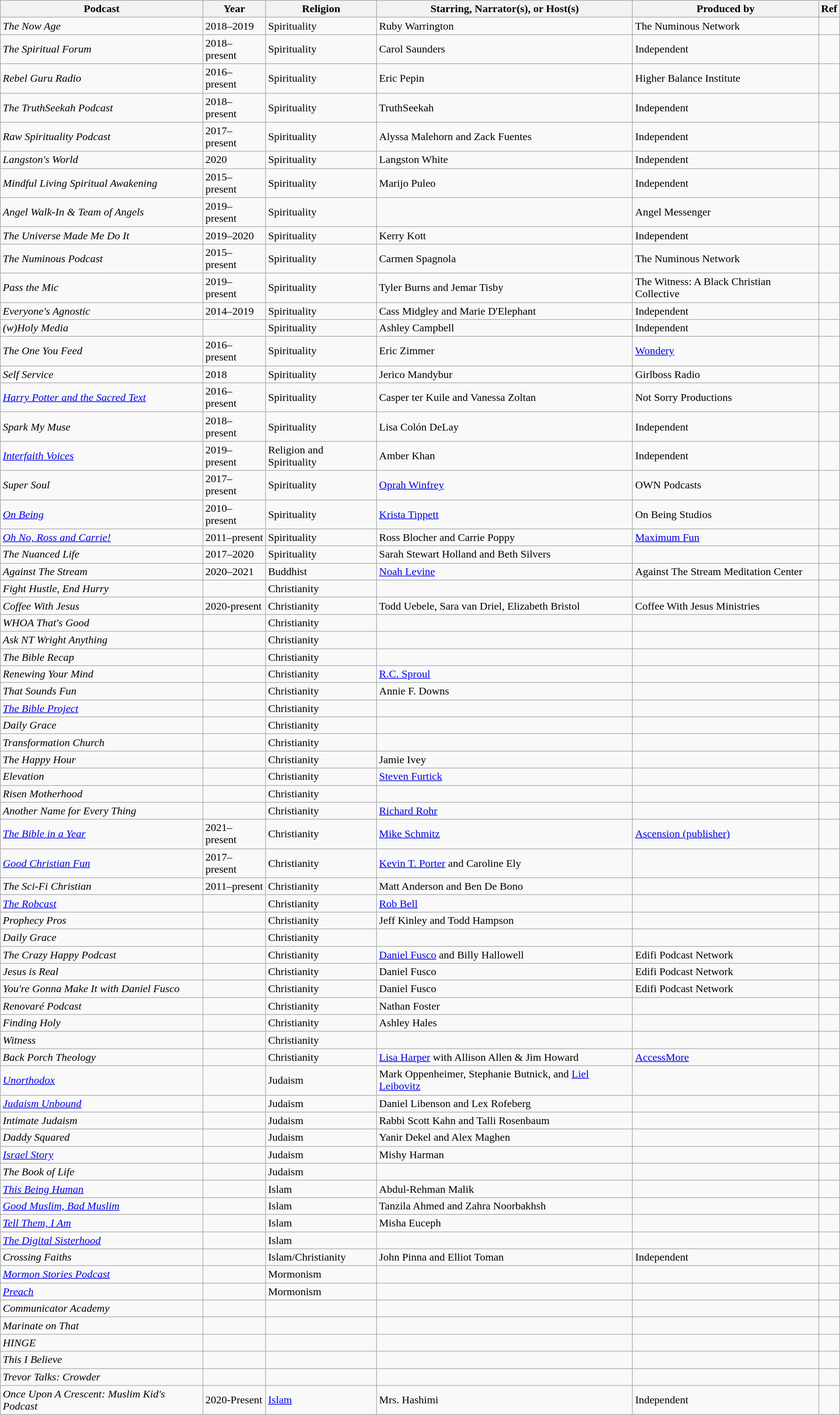<table class="wikitable sortable">
<tr>
<th>Podcast</th>
<th>Year</th>
<th>Religion</th>
<th>Starring, Narrator(s), or Host(s)</th>
<th>Produced by</th>
<th>Ref</th>
</tr>
<tr>
<td><em>The Now Age</em></td>
<td>2018–2019</td>
<td>Spirituality</td>
<td>Ruby Warrington</td>
<td>The Numinous Network</td>
<td></td>
</tr>
<tr>
<td><em>The Spiritual Forum</em></td>
<td>2018–present</td>
<td>Spirituality</td>
<td>Carol Saunders</td>
<td>Independent</td>
<td></td>
</tr>
<tr>
<td><em>Rebel Guru Radio</em></td>
<td>2016–present</td>
<td>Spirituality</td>
<td>Eric Pepin</td>
<td>Higher Balance Institute</td>
<td></td>
</tr>
<tr>
<td><em>The TruthSeekah Podcast</em></td>
<td>2018–present</td>
<td>Spirituality</td>
<td>TruthSeekah</td>
<td>Independent</td>
<td></td>
</tr>
<tr>
<td><em>Raw Spirituality Podcast</em></td>
<td>2017–present</td>
<td>Spirituality</td>
<td>Alyssa Malehorn and Zack Fuentes</td>
<td>Independent</td>
<td></td>
</tr>
<tr>
<td><em>Langston's World</em></td>
<td>2020</td>
<td>Spirituality</td>
<td>Langston White</td>
<td>Independent</td>
<td></td>
</tr>
<tr>
<td><em>Mindful Living Spiritual Awakening</em></td>
<td>2015–present</td>
<td>Spirituality</td>
<td>Marijo Puleo</td>
<td>Independent</td>
<td></td>
</tr>
<tr>
<td><em>Angel Walk-In & Team of Angels</em></td>
<td>2019–present</td>
<td>Spirituality</td>
<td></td>
<td>Angel Messenger</td>
<td></td>
</tr>
<tr>
<td><em>The Universe Made Me Do It</em></td>
<td>2019–2020</td>
<td>Spirituality</td>
<td>Kerry Kott</td>
<td>Independent</td>
<td></td>
</tr>
<tr>
<td><em>The Numinous Podcast</em></td>
<td>2015–present</td>
<td>Spirituality</td>
<td>Carmen Spagnola</td>
<td>The Numinous Network</td>
<td></td>
</tr>
<tr>
<td><em>Pass the Mic</em></td>
<td>2019–present</td>
<td>Spirituality</td>
<td>Tyler Burns and Jemar Tisby</td>
<td>The Witness: A Black Christian Collective</td>
<td></td>
</tr>
<tr>
<td><em>Everyone's Agnostic</em></td>
<td>2014–2019</td>
<td>Spirituality</td>
<td>Cass Midgley and Marie D'Elephant</td>
<td>Independent</td>
<td></td>
</tr>
<tr>
<td><em>(w)Holy Media</em></td>
<td></td>
<td>Spirituality</td>
<td>Ashley Campbell</td>
<td>Independent</td>
<td></td>
</tr>
<tr>
<td><em>The One You Feed</em></td>
<td>2016–present</td>
<td>Spirituality</td>
<td>Eric Zimmer</td>
<td><a href='#'>Wondery</a></td>
<td></td>
</tr>
<tr>
<td><em>Self Service</em></td>
<td>2018</td>
<td>Spirituality</td>
<td>Jerico Mandybur</td>
<td>Girlboss Radio</td>
<td></td>
</tr>
<tr>
<td><em><a href='#'>Harry Potter and the Sacred Text</a></em></td>
<td>2016–present</td>
<td>Spirituality</td>
<td>Casper ter Kuile and Vanessa Zoltan</td>
<td>Not Sorry Productions</td>
<td></td>
</tr>
<tr>
<td><em>Spark My Muse</em></td>
<td>2018–present</td>
<td>Spirituality</td>
<td>Lisa Colón DeLay</td>
<td>Independent</td>
<td></td>
</tr>
<tr>
<td><em><a href='#'>Interfaith Voices</a></em></td>
<td>2019–present</td>
<td>Religion and Spirituality</td>
<td>Amber Khan</td>
<td>Independent</td>
<td></td>
</tr>
<tr>
<td><em>Super Soul</em></td>
<td>2017–present</td>
<td>Spirituality</td>
<td><a href='#'>Oprah Winfrey</a></td>
<td>OWN Podcasts</td>
<td></td>
</tr>
<tr>
<td><em><a href='#'>On Being</a></em></td>
<td>2010–present</td>
<td>Spirituality</td>
<td><a href='#'>Krista Tippett</a></td>
<td>On Being Studios</td>
<td></td>
</tr>
<tr>
<td><em><a href='#'>Oh No, Ross and Carrie!</a></em></td>
<td>2011–present</td>
<td>Spirituality</td>
<td>Ross Blocher and Carrie Poppy</td>
<td><a href='#'>Maximum Fun</a></td>
<td></td>
</tr>
<tr>
<td><em>The Nuanced Life</em></td>
<td>2017–2020</td>
<td>Spirituality</td>
<td>Sarah Stewart Holland and Beth Silvers</td>
<td></td>
<td></td>
</tr>
<tr>
<td><em>Against The Stream</em></td>
<td>2020–2021</td>
<td>Buddhist</td>
<td><a href='#'>Noah Levine</a></td>
<td>Against The Stream Meditation Center</td>
<td></td>
</tr>
<tr>
<td><em>Fight Hustle, End Hurry</em></td>
<td></td>
<td>Christianity</td>
<td></td>
<td></td>
<td></td>
</tr>
<tr>
<td><em>Coffee With Jesus</em></td>
<td>2020-present</td>
<td>Christianity</td>
<td>Todd Uebele, Sara van Driel, Elizabeth Bristol</td>
<td>Coffee With Jesus Ministries</td>
<td></td>
</tr>
<tr>
<td><em>WHOA That's Good</em></td>
<td></td>
<td>Christianity</td>
<td></td>
<td></td>
<td></td>
</tr>
<tr>
<td><em>Ask NT Wright Anything</em></td>
<td></td>
<td>Christianity</td>
<td></td>
<td></td>
<td></td>
</tr>
<tr>
<td><em>The Bible Recap</em></td>
<td></td>
<td>Christianity</td>
<td></td>
<td></td>
<td></td>
</tr>
<tr>
<td><em>Renewing Your Mind</em></td>
<td></td>
<td>Christianity</td>
<td><a href='#'>R.C. Sproul</a></td>
<td></td>
<td></td>
</tr>
<tr>
<td><em>That Sounds Fun</em></td>
<td></td>
<td>Christianity</td>
<td>Annie F. Downs</td>
<td></td>
<td></td>
</tr>
<tr>
<td><em><a href='#'>The Bible Project</a></em></td>
<td></td>
<td>Christianity</td>
<td></td>
<td></td>
<td></td>
</tr>
<tr>
<td><em>Daily Grace</em></td>
<td></td>
<td>Christianity</td>
<td></td>
<td></td>
<td></td>
</tr>
<tr>
<td><em>Transformation Church</em></td>
<td></td>
<td>Christianity</td>
<td></td>
<td></td>
<td></td>
</tr>
<tr>
<td><em>The Happy Hour</em></td>
<td></td>
<td>Christianity</td>
<td>Jamie Ivey</td>
<td></td>
<td></td>
</tr>
<tr>
<td><em>Elevation</em></td>
<td></td>
<td>Christianity</td>
<td><a href='#'>Steven Furtick</a></td>
<td></td>
<td></td>
</tr>
<tr>
<td><em>Risen Motherhood</em></td>
<td></td>
<td>Christianity</td>
<td></td>
<td></td>
<td></td>
</tr>
<tr>
<td><em>Another Name for Every Thing</em></td>
<td></td>
<td>Christianity</td>
<td><a href='#'>Richard Rohr</a></td>
<td></td>
<td></td>
</tr>
<tr>
<td><em><a href='#'>The Bible in a Year</a></em></td>
<td>2021–present</td>
<td>Christianity</td>
<td><a href='#'>Mike Schmitz</a></td>
<td><a href='#'>Ascension (publisher)</a></td>
<td></td>
</tr>
<tr>
<td><em><a href='#'>Good Christian Fun</a></em></td>
<td>2017–present</td>
<td>Christianity</td>
<td><a href='#'>Kevin T. Porter</a> and Caroline Ely</td>
<td></td>
<td></td>
</tr>
<tr>
<td><em>The Sci-Fi Christian</em></td>
<td>2011–present</td>
<td>Christianity</td>
<td>Matt Anderson and Ben De Bono</td>
<td></td>
<td></td>
</tr>
<tr>
<td><a href='#'><em>The Robcast</em></a></td>
<td></td>
<td>Christianity</td>
<td><a href='#'>Rob Bell</a></td>
<td></td>
<td></td>
</tr>
<tr>
<td><em>Prophecy Pros</em></td>
<td></td>
<td>Christianity</td>
<td>Jeff Kinley and Todd Hampson</td>
<td></td>
<td></td>
</tr>
<tr>
<td><em>Daily Grace</em></td>
<td></td>
<td>Christianity</td>
<td></td>
<td></td>
<td></td>
</tr>
<tr>
<td><em>The Crazy Happy Podcast</em></td>
<td></td>
<td>Christianity</td>
<td><a href='#'>Daniel Fusco</a> and Billy Hallowell</td>
<td>Edifi Podcast Network</td>
<td></td>
</tr>
<tr>
<td><em>Jesus is Real</em></td>
<td></td>
<td>Christianity</td>
<td>Daniel Fusco</td>
<td>Edifi Podcast Network</td>
<td></td>
</tr>
<tr>
<td><em>You're Gonna Make It with Daniel Fusco</em></td>
<td></td>
<td>Christianity</td>
<td>Daniel Fusco</td>
<td>Edifi Podcast Network</td>
<td></td>
</tr>
<tr>
<td><em>Renovaré Podcast</em></td>
<td></td>
<td>Christianity</td>
<td>Nathan Foster</td>
<td></td>
<td></td>
</tr>
<tr>
<td><em>Finding Holy</em></td>
<td></td>
<td>Christianity</td>
<td>Ashley Hales</td>
<td></td>
<td></td>
</tr>
<tr>
<td><em>Witness</em></td>
<td></td>
<td>Christianity</td>
<td></td>
<td></td>
<td></td>
</tr>
<tr>
<td><em>Back Porch Theology</em></td>
<td></td>
<td>Christianity</td>
<td><a href='#'>Lisa Harper</a> with Allison Allen & Jim Howard</td>
<td><a href='#'>AccessMore</a></td>
<td></td>
</tr>
<tr>
<td><em><a href='#'>Unorthodox</a></em></td>
<td></td>
<td>Judaism</td>
<td>Mark Oppenheimer, Stephanie Butnick, and <a href='#'>Liel Leibovitz</a></td>
<td></td>
<td></td>
</tr>
<tr>
<td><em><a href='#'>Judaism Unbound</a></em></td>
<td></td>
<td>Judaism</td>
<td>Daniel Libenson and Lex Rofeberg</td>
<td></td>
<td></td>
</tr>
<tr>
<td><em>Intimate Judaism</em></td>
<td></td>
<td>Judaism</td>
<td>Rabbi Scott Kahn and Talli Rosenbaum</td>
<td></td>
<td></td>
</tr>
<tr>
<td><em>Daddy Squared</em></td>
<td></td>
<td>Judaism</td>
<td>Yanir Dekel and Alex Maghen</td>
<td></td>
<td></td>
</tr>
<tr>
<td><em><a href='#'>Israel Story</a></em></td>
<td></td>
<td>Judaism</td>
<td>Mishy Harman</td>
<td></td>
<td></td>
</tr>
<tr>
<td><em>The Book of Life</em></td>
<td></td>
<td>Judaism</td>
<td></td>
<td></td>
<td></td>
</tr>
<tr>
<td><em><a href='#'>This Being Human</a></em></td>
<td></td>
<td>Islam</td>
<td>Abdul-Rehman Malik</td>
<td></td>
<td></td>
</tr>
<tr>
<td><em><a href='#'>Good Muslim, Bad Muslim</a></em></td>
<td></td>
<td>Islam</td>
<td>Tanzila Ahmed and Zahra Noorbakhsh</td>
<td></td>
<td></td>
</tr>
<tr>
<td><em><a href='#'>Tell Them, I Am</a></em></td>
<td></td>
<td>Islam</td>
<td>Misha Euceph</td>
<td></td>
<td></td>
</tr>
<tr>
<td><em><a href='#'>The Digital Sisterhood</a></em></td>
<td></td>
<td>Islam</td>
<td></td>
<td></td>
<td></td>
</tr>
<tr>
<td><em>Crossing Faiths</em></td>
<td></td>
<td>Islam/Christianity</td>
<td>John Pinna and Elliot Toman</td>
<td>Independent</td>
<td></td>
</tr>
<tr>
<td><em><a href='#'>Mormon Stories Podcast</a></em></td>
<td></td>
<td>Mormonism</td>
<td></td>
<td></td>
<td></td>
</tr>
<tr>
<td><a href='#'><em>Preach</em></a></td>
<td></td>
<td>Mormonism</td>
<td></td>
<td></td>
<td></td>
</tr>
<tr>
<td><em>Communicator Academy</em></td>
<td></td>
<td></td>
<td></td>
<td></td>
<td></td>
</tr>
<tr>
<td><em>Marinate on That</em></td>
<td></td>
<td></td>
<td></td>
<td></td>
<td></td>
</tr>
<tr>
<td><em>HINGE</em></td>
<td></td>
<td></td>
<td></td>
<td></td>
<td></td>
</tr>
<tr>
<td><em>This I Believe</em></td>
<td></td>
<td></td>
<td></td>
<td></td>
<td></td>
</tr>
<tr>
<td><em>Trevor Talks: Crowder</em></td>
<td></td>
<td></td>
<td></td>
<td></td>
<td></td>
</tr>
<tr>
<td><em>Once Upon A Crescent: Muslim Kid's Podcast</em></td>
<td>2020-Present</td>
<td><a href='#'>Islam</a></td>
<td>Mrs. Hashimi</td>
<td>Independent</td>
<td></td>
</tr>
</table>
